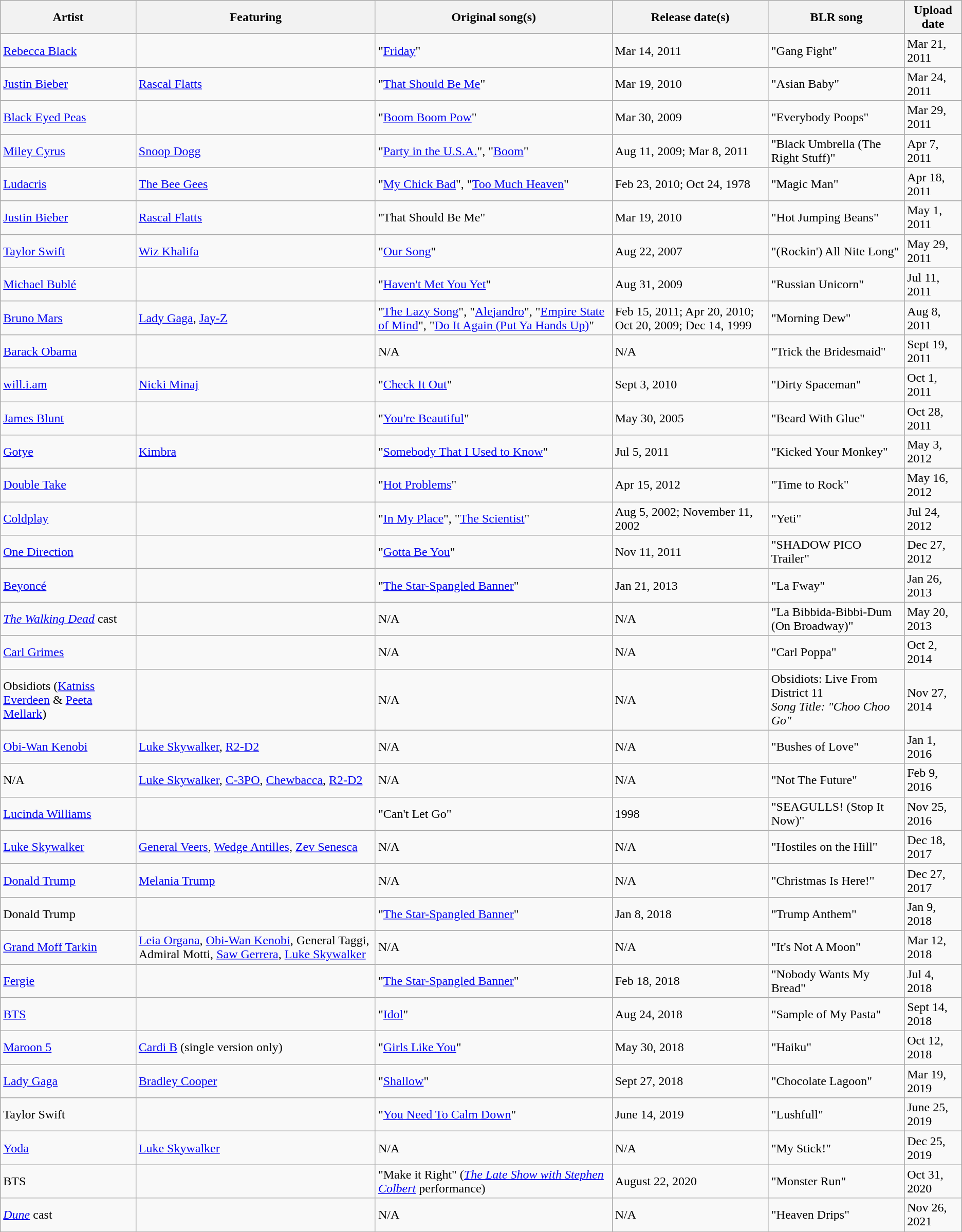<table class="wikitable">
<tr>
<th>Artist</th>
<th>Featuring</th>
<th>Original song(s)</th>
<th>Release date(s)</th>
<th>BLR song</th>
<th>Upload date</th>
</tr>
<tr>
<td><a href='#'>Rebecca Black</a></td>
<td></td>
<td>"<a href='#'>Friday</a>"</td>
<td>Mar 14, 2011</td>
<td>"Gang Fight"</td>
<td>Mar 21, 2011</td>
</tr>
<tr>
<td><a href='#'>Justin Bieber</a></td>
<td><a href='#'>Rascal Flatts</a></td>
<td>"<a href='#'>That Should Be Me</a>"</td>
<td>Mar 19, 2010</td>
<td>"Asian Baby"</td>
<td>Mar 24, 2011</td>
</tr>
<tr>
<td><a href='#'>Black Eyed Peas</a></td>
<td></td>
<td>"<a href='#'>Boom Boom Pow</a>"</td>
<td>Mar 30, 2009</td>
<td>"Everybody Poops"</td>
<td>Mar 29, 2011</td>
</tr>
<tr>
<td><a href='#'>Miley Cyrus</a></td>
<td><a href='#'>Snoop Dogg</a></td>
<td>"<a href='#'>Party in the U.S.A.</a>", "<a href='#'>Boom</a>"</td>
<td>Aug 11, 2009; Mar 8, 2011</td>
<td>"Black Umbrella (The Right Stuff)"</td>
<td>Apr 7, 2011</td>
</tr>
<tr>
<td><a href='#'>Ludacris</a></td>
<td><a href='#'>The Bee Gees</a></td>
<td>"<a href='#'>My Chick Bad</a>", "<a href='#'>Too Much Heaven</a>"</td>
<td>Feb 23, 2010; Oct 24, 1978</td>
<td>"Magic Man"</td>
<td>Apr 18, 2011</td>
</tr>
<tr>
<td><a href='#'>Justin Bieber</a></td>
<td><a href='#'>Rascal Flatts</a></td>
<td>"That Should Be Me"</td>
<td>Mar 19, 2010</td>
<td>"Hot Jumping Beans"</td>
<td>May 1, 2011</td>
</tr>
<tr>
<td><a href='#'>Taylor Swift</a></td>
<td><a href='#'>Wiz Khalifa</a></td>
<td>"<a href='#'>Our Song</a>"</td>
<td>Aug 22, 2007</td>
<td>"(Rockin') All Nite Long"</td>
<td>May 29, 2011</td>
</tr>
<tr>
<td><a href='#'>Michael Bublé</a></td>
<td></td>
<td>"<a href='#'>Haven't Met You Yet</a>"</td>
<td>Aug 31, 2009</td>
<td>"Russian Unicorn"</td>
<td>Jul 11, 2011</td>
</tr>
<tr>
<td><a href='#'>Bruno Mars</a></td>
<td><a href='#'>Lady Gaga</a>, <a href='#'>Jay-Z</a></td>
<td>"<a href='#'>The Lazy Song</a>", "<a href='#'>Alejandro</a>", "<a href='#'>Empire State of Mind</a>", "<a href='#'>Do It Again (Put Ya Hands Up)</a>"</td>
<td>Feb 15, 2011; Apr 20, 2010; Oct 20, 2009; Dec 14, 1999</td>
<td>"Morning Dew"</td>
<td>Aug 8, 2011</td>
</tr>
<tr>
<td><a href='#'>Barack Obama</a></td>
<td></td>
<td>N/A</td>
<td>N/A</td>
<td>"Trick the Bridesmaid"</td>
<td>Sept 19, 2011</td>
</tr>
<tr>
<td><a href='#'>will.i.am</a></td>
<td><a href='#'>Nicki Minaj</a></td>
<td>"<a href='#'>Check It Out</a>"</td>
<td>Sept 3, 2010</td>
<td>"Dirty Spaceman"</td>
<td>Oct 1, 2011</td>
</tr>
<tr>
<td><a href='#'>James Blunt</a></td>
<td></td>
<td>"<a href='#'>You're Beautiful</a>"</td>
<td>May 30, 2005</td>
<td>"Beard With Glue"</td>
<td>Oct 28, 2011</td>
</tr>
<tr>
<td><a href='#'>Gotye</a></td>
<td><a href='#'>Kimbra</a></td>
<td>"<a href='#'>Somebody That I Used to Know</a>"</td>
<td>Jul 5, 2011</td>
<td>"Kicked Your Monkey"</td>
<td>May 3, 2012</td>
</tr>
<tr>
<td><a href='#'>Double Take</a></td>
<td></td>
<td>"<a href='#'>Hot Problems</a>"</td>
<td>Apr 15, 2012</td>
<td>"Time to Rock"</td>
<td>May 16, 2012</td>
</tr>
<tr>
<td><a href='#'>Coldplay</a></td>
<td></td>
<td>"<a href='#'>In My Place</a>", "<a href='#'>The Scientist</a>"</td>
<td>Aug 5, 2002; November 11, 2002</td>
<td>"Yeti"</td>
<td>Jul 24, 2012</td>
</tr>
<tr>
<td><a href='#'>One Direction</a></td>
<td></td>
<td>"<a href='#'>Gotta Be You</a>"</td>
<td>Nov 11, 2011</td>
<td>"SHADOW PICO Trailer"</td>
<td>Dec 27, 2012</td>
</tr>
<tr>
<td><a href='#'>Beyoncé</a></td>
<td></td>
<td>"<a href='#'>The Star-Spangled Banner</a>"</td>
<td>Jan 21, 2013</td>
<td>"La Fway"</td>
<td>Jan 26, 2013</td>
</tr>
<tr>
<td><a href='#'><em>The Walking Dead</em></a> cast</td>
<td></td>
<td>N/A</td>
<td>N/A</td>
<td>"La Bibbida-Bibbi-Dum (On Broadway)"</td>
<td>May 20, 2013</td>
</tr>
<tr>
<td><a href='#'>Carl Grimes</a></td>
<td></td>
<td>N/A</td>
<td>N/A</td>
<td>"Carl Poppa"</td>
<td>Oct 2, 2014</td>
</tr>
<tr>
<td>Obsidiots (<a href='#'>Katniss Everdeen</a> & <a href='#'>Peeta Mellark</a>)</td>
<td></td>
<td>N/A</td>
<td>N/A</td>
<td>Obsidiots: Live From District 11 <br><em>Song Title: "Choo Choo Go"</em></td>
<td>Nov 27, 2014</td>
</tr>
<tr>
<td><a href='#'>Obi-Wan Kenobi</a></td>
<td><a href='#'>Luke Skywalker</a>, <a href='#'>R2-D2</a></td>
<td>N/A</td>
<td>N/A</td>
<td>"Bushes of Love"</td>
<td>Jan 1, 2016</td>
</tr>
<tr>
<td>N/A</td>
<td><a href='#'>Luke Skywalker</a>, <a href='#'>C-3PO</a>, <a href='#'>Chewbacca</a>, <a href='#'>R2-D2</a></td>
<td>N/A</td>
<td>N/A</td>
<td>"Not The Future"</td>
<td>Feb 9, 2016</td>
</tr>
<tr>
<td><a href='#'>Lucinda Williams</a></td>
<td></td>
<td>"Can't Let Go"</td>
<td>1998</td>
<td>"SEAGULLS! (Stop It Now)"</td>
<td>Nov 25, 2016</td>
</tr>
<tr>
<td><a href='#'>Luke Skywalker</a></td>
<td><a href='#'>General Veers</a>, <a href='#'>Wedge Antilles</a>,  <a href='#'>Zev Senesca</a></td>
<td>N/A</td>
<td>N/A</td>
<td>"Hostiles on the Hill"</td>
<td>Dec 18, 2017</td>
</tr>
<tr>
<td><a href='#'>Donald Trump</a></td>
<td><a href='#'>Melania Trump</a></td>
<td>N/A</td>
<td>N/A</td>
<td>"Christmas Is Here!"</td>
<td>Dec 27, 2017</td>
</tr>
<tr>
<td>Donald Trump</td>
<td></td>
<td>"<a href='#'>The Star-Spangled Banner</a>"</td>
<td>Jan 8, 2018</td>
<td>"Trump Anthem"</td>
<td>Jan 9, 2018</td>
</tr>
<tr>
<td><a href='#'>Grand Moff Tarkin</a></td>
<td><a href='#'>Leia Organa</a>, <a href='#'>Obi-Wan Kenobi</a>, General Taggi, Admiral Motti, <a href='#'>Saw Gerrera</a>, <a href='#'>Luke Skywalker</a></td>
<td>N/A</td>
<td>N/A</td>
<td>"It's Not A Moon"</td>
<td>Mar 12, 2018</td>
</tr>
<tr>
<td><a href='#'>Fergie</a></td>
<td></td>
<td>"<a href='#'>The Star-Spangled Banner</a>"</td>
<td>Feb 18, 2018</td>
<td>"Nobody Wants My Bread"</td>
<td>Jul 4, 2018</td>
</tr>
<tr>
<td><a href='#'>BTS</a></td>
<td></td>
<td>"<a href='#'>Idol</a>"</td>
<td>Aug 24, 2018</td>
<td>"Sample of My Pasta"</td>
<td>Sept 14, 2018</td>
</tr>
<tr>
<td><a href='#'>Maroon 5</a></td>
<td><a href='#'>Cardi B</a> (single version only)</td>
<td>"<a href='#'>Girls Like You</a>"</td>
<td>May 30, 2018</td>
<td>"Haiku"</td>
<td>Oct 12, 2018</td>
</tr>
<tr>
<td><a href='#'>Lady Gaga</a></td>
<td><a href='#'>Bradley Cooper</a></td>
<td>"<a href='#'>Shallow</a>"</td>
<td>Sept 27, 2018</td>
<td>"Chocolate Lagoon"</td>
<td>Mar 19, 2019</td>
</tr>
<tr>
<td>Taylor Swift</td>
<td></td>
<td>"<a href='#'>You Need To Calm Down</a>"</td>
<td>June 14, 2019</td>
<td>"Lushfull"</td>
<td>June 25, 2019</td>
</tr>
<tr>
<td><a href='#'>Yoda</a></td>
<td><a href='#'>Luke Skywalker</a></td>
<td>N/A</td>
<td>N/A</td>
<td>"My Stick!"</td>
<td>Dec 25, 2019</td>
</tr>
<tr>
<td>BTS</td>
<td></td>
<td>"Make it Right" (<em><a href='#'>The Late Show with Stephen Colbert</a></em> performance)</td>
<td>August 22, 2020</td>
<td>"Monster Run"</td>
<td>Oct 31, 2020</td>
</tr>
<tr>
<td><em><a href='#'>Dune</a></em> cast</td>
<td></td>
<td>N/A</td>
<td>N/A</td>
<td>"Heaven Drips"</td>
<td>Nov 26, 2021</td>
</tr>
</table>
